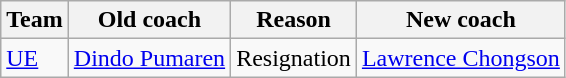<table class="wikitable">
<tr>
<th>Team</th>
<th>Old coach</th>
<th>Reason</th>
<th>New coach</th>
</tr>
<tr>
<td><a href='#'>UE</a></td>
<td><a href='#'>Dindo Pumaren</a></td>
<td>Resignation</td>
<td><a href='#'>Lawrence Chongson</a></td>
</tr>
</table>
